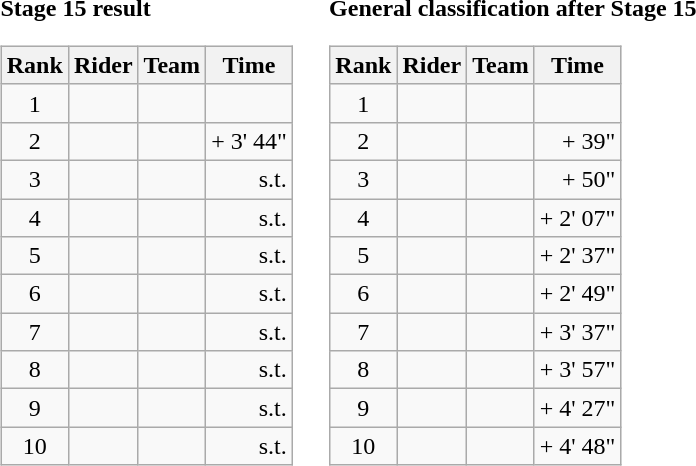<table>
<tr>
<td><strong>Stage 15 result</strong><br><table class="wikitable">
<tr>
<th scope="col">Rank</th>
<th scope="col">Rider</th>
<th scope="col">Team</th>
<th scope="col">Time</th>
</tr>
<tr>
<td style="text-align:center;">1</td>
<td></td>
<td></td>
<td style="text-align:right;"></td>
</tr>
<tr>
<td style="text-align:center;">2</td>
<td></td>
<td></td>
<td style="text-align:right;">+ 3' 44"</td>
</tr>
<tr>
<td style="text-align:center;">3</td>
<td></td>
<td></td>
<td style="text-align:right;">s.t.</td>
</tr>
<tr>
<td style="text-align:center;">4</td>
<td></td>
<td></td>
<td style="text-align:right;">s.t.</td>
</tr>
<tr>
<td style="text-align:center;">5</td>
<td></td>
<td></td>
<td style="text-align:right;">s.t.</td>
</tr>
<tr>
<td style="text-align:center;">6</td>
<td></td>
<td></td>
<td style="text-align:right;">s.t.</td>
</tr>
<tr>
<td style="text-align:center;">7</td>
<td></td>
<td></td>
<td style="text-align:right;">s.t.</td>
</tr>
<tr>
<td style="text-align:center;">8</td>
<td></td>
<td></td>
<td style="text-align:right;">s.t.</td>
</tr>
<tr>
<td style="text-align:center;">9</td>
<td></td>
<td></td>
<td style="text-align:right;">s.t.</td>
</tr>
<tr>
<td style="text-align:center;">10</td>
<td></td>
<td></td>
<td style="text-align:right;">s.t.</td>
</tr>
</table>
</td>
<td></td>
<td><strong>General classification after Stage 15</strong><br><table class="wikitable">
<tr>
<th scope="col">Rank</th>
<th scope="col">Rider</th>
<th scope="col">Team</th>
<th scope="col">Time</th>
</tr>
<tr>
<td style="text-align:center;">1</td>
<td></td>
<td></td>
<td style="text-align:right;"></td>
</tr>
<tr>
<td style="text-align:center;">2</td>
<td></td>
<td></td>
<td style="text-align:right;">+ 39"</td>
</tr>
<tr>
<td style="text-align:center;">3</td>
<td></td>
<td></td>
<td style="text-align:right;">+ 50"</td>
</tr>
<tr>
<td style="text-align:center;">4</td>
<td></td>
<td></td>
<td style="text-align:right;">+ 2' 07"</td>
</tr>
<tr>
<td style="text-align:center;">5</td>
<td></td>
<td></td>
<td style="text-align:right;">+ 2' 37"</td>
</tr>
<tr>
<td style="text-align:center;">6</td>
<td></td>
<td></td>
<td style="text-align:right;">+ 2' 49"</td>
</tr>
<tr>
<td style="text-align:center;">7</td>
<td></td>
<td></td>
<td style="text-align:right;">+ 3' 37"</td>
</tr>
<tr>
<td style="text-align:center;">8</td>
<td></td>
<td></td>
<td style="text-align:right;">+ 3' 57"</td>
</tr>
<tr>
<td style="text-align:center;">9</td>
<td></td>
<td></td>
<td style="text-align:right;">+ 4' 27"</td>
</tr>
<tr>
<td style="text-align:center;">10</td>
<td></td>
<td></td>
<td style="text-align:right;">+ 4' 48"</td>
</tr>
</table>
</td>
</tr>
</table>
